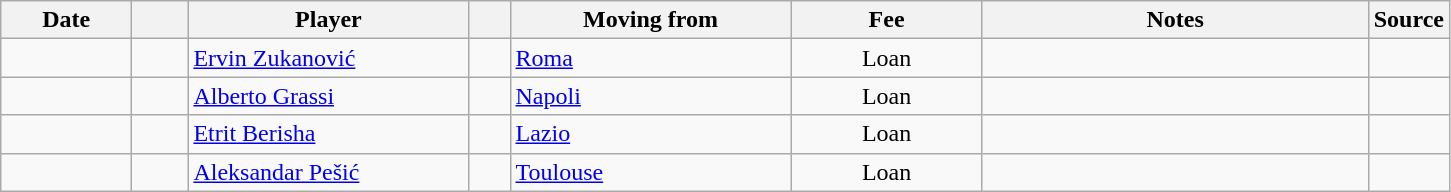<table class="wikitable sortable">
<tr>
<th style="width:80px;">Date</th>
<th style="width:30px;"></th>
<th style="width:180px;">Player</th>
<th style="width:20px;"></th>
<th style="width:180px;">Moving from</th>
<th style="width:120px;" class="unsortable">Fee</th>
<th style="width:250px;" class="unsortable">Notes</th>
<th style="width:20px;">Source</th>
</tr>
<tr>
<td></td>
<td align=center></td>
<td> <a href='#'>Ervin Zukanović</a></td>
<td align=center></td>
<td> <a href='#'>Roma</a></td>
<td align=center>Loan</td>
<td align=center></td>
<td></td>
</tr>
<tr>
<td></td>
<td align=center></td>
<td> <a href='#'>Alberto Grassi</a></td>
<td align=center></td>
<td> <a href='#'>Napoli</a></td>
<td align=center>Loan</td>
<td align=center></td>
<td></td>
</tr>
<tr>
<td></td>
<td align=center></td>
<td> <a href='#'>Etrit Berisha</a></td>
<td align=center></td>
<td> <a href='#'>Lazio</a></td>
<td align=center>Loan</td>
<td align=center></td>
<td></td>
</tr>
<tr>
<td></td>
<td align=center></td>
<td> <a href='#'>Aleksandar Pešić</a></td>
<td align=center></td>
<td> <a href='#'>Toulouse</a></td>
<td align=center>Loan</td>
<td align=center></td>
<td></td>
</tr>
</table>
